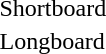<table>
<tr>
<td rowspan=2>Shortboard</td>
<td rowspan=2></td>
<td rowspan=2></td>
<td></td>
</tr>
<tr>
<td></td>
</tr>
<tr>
<td rowspan=2>Longboard</td>
<td rowspan=2></td>
<td rowspan=2></td>
<td></td>
</tr>
<tr>
<td></td>
</tr>
</table>
